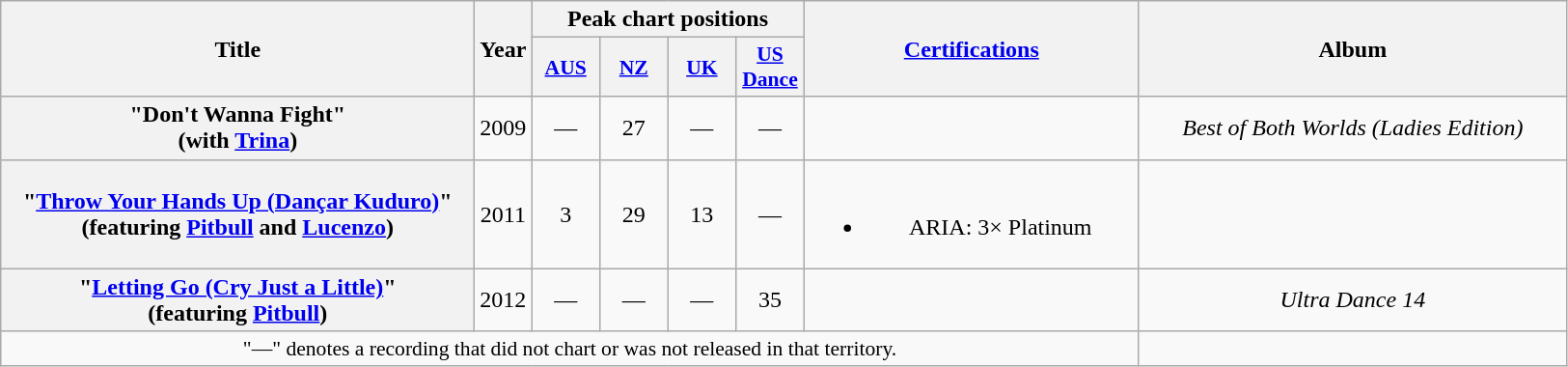<table class="wikitable plainrowheaders" style="text-align:center;" border="1">
<tr>
<th scope="col" rowspan="2" style="width:20em;">Title</th>
<th scope="col" rowspan="2" style="width:1em;">Year</th>
<th scope="col" colspan="4">Peak chart positions</th>
<th scope="col" rowspan="2" style="width:14em;"><a href='#'>Certifications</a></th>
<th scope="col" rowspan="2" style="width:18em;">Album</th>
</tr>
<tr>
<th scope="col" style="width:2.8em;font-size:90%;"><a href='#'>AUS</a></th>
<th scope="col" style="width:2.8em;font-size:90%;"><a href='#'>NZ</a></th>
<th scope="col" style="width:2.8em;font-size:90%;"><a href='#'>UK</a></th>
<th scope="col" style="width:2.8em;font-size:90%;"><a href='#'>US Dance</a></th>
</tr>
<tr>
<th scope="row">"Don't Wanna Fight" <br><span>(with <a href='#'>Trina</a>)</span></th>
<td>2009</td>
<td>—</td>
<td>27</td>
<td>—</td>
<td>—</td>
<td></td>
<td><em>Best of Both Worlds (Ladies Edition)</em></td>
</tr>
<tr>
<th scope="row">"<a href='#'>Throw Your Hands Up (Dançar Kuduro)</a>" <br><span>(featuring <a href='#'>Pitbull</a> and <a href='#'>Lucenzo</a>)</span></th>
<td>2011</td>
<td>3</td>
<td>29</td>
<td>13</td>
<td>—</td>
<td><br><ul><li>ARIA: 3× Platinum</li></ul></td>
<td></td>
</tr>
<tr>
<th scope="row">"<a href='#'>Letting Go (Cry Just a Little)</a>" <br><span>(featuring <a href='#'>Pitbull</a>)</span></th>
<td>2012</td>
<td>—</td>
<td>—</td>
<td>—</td>
<td>35</td>
<td></td>
<td><em>Ultra Dance 14</em></td>
</tr>
<tr>
<td colspan="7" style="font-size:90%">"—" denotes a recording that did not chart or was not released in that territory.</td>
</tr>
</table>
